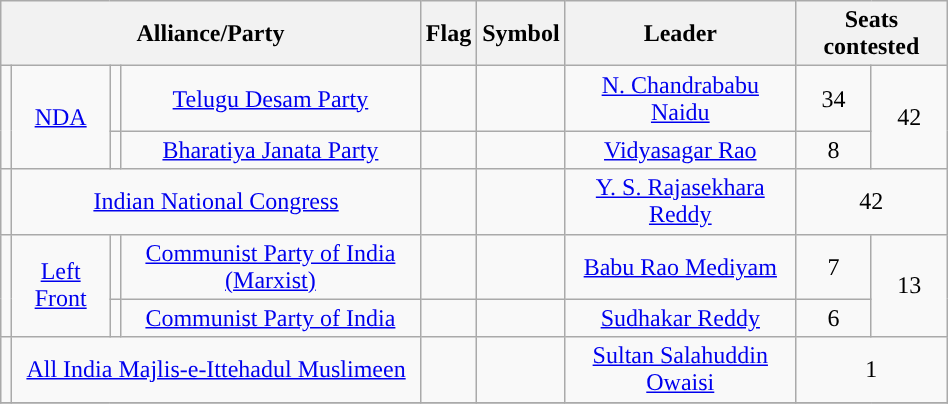<table class="wikitable sortable" width="50%" style="text-align:center;">
<tr>
<th colspan=4>Alliance/Party</th>
<th>Flag</th>
<th>Symbol</th>
<th>Leader</th>
<th colspan=4>Seats contested</th>
</tr>
<tr>
<td rowspan=2 style="text-align:center; background:"></td>
<td rowspan=2><a href='#'>NDA</a></td>
<td style="text-align:center; background:"></td>
<td><a href='#'>Telugu Desam Party</a></td>
<td></td>
<td></td>
<td><a href='#'>N. Chandrababu Naidu</a></td>
<td>34</td>
<td rowspan=2>42</td>
</tr>
<tr>
<td style="text-align:center; background:"></td>
<td><a href='#'>Bharatiya Janata Party</a></td>
<td></td>
<td></td>
<td><a href='#'>Vidyasagar Rao</a></td>
<td>8</td>
</tr>
<tr>
<td style="text-align:center; background:"></td>
<td colspan=3><a href='#'>Indian National Congress</a></td>
<td></td>
<td></td>
<td><a href='#'>Y. S. Rajasekhara Reddy</a></td>
<td colspan=3>42</td>
</tr>
<tr>
<td rowspan=2 style="text-align:center;background:"></td>
<td rowspan=2><a href='#'>Left Front</a></td>
<td style="text-align:center; background:"></td>
<td><a href='#'>Communist Party of India (Marxist)</a></td>
<td></td>
<td></td>
<td><a href='#'>Babu Rao Mediyam</a></td>
<td>7</td>
<td rowspan=2>13</td>
</tr>
<tr>
<td style="text-align:center; background:"></td>
<td><a href='#'>Communist Party of India</a></td>
<td></td>
<td></td>
<td><a href='#'>Sudhakar Reddy</a></td>
<td>6</td>
</tr>
<tr>
<td style="text-align:center; background:"></td>
<td colspan=3><a href='#'>All India Majlis-e-Ittehadul Muslimeen</a></td>
<td></td>
<td></td>
<td><a href='#'>Sultan Salahuddin Owaisi</a></td>
<td colspan=3>1</td>
</tr>
<tr>
</tr>
</table>
